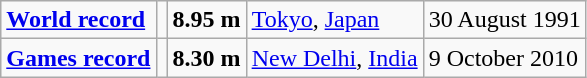<table class="wikitable">
<tr>
<td><a href='#'><strong>World record</strong></a></td>
<td></td>
<td><strong>8.95 m</strong></td>
<td><a href='#'>Tokyo</a>, <a href='#'>Japan</a></td>
<td>30 August 1991</td>
</tr>
<tr>
<td><a href='#'><strong>Games record</strong></a></td>
<td></td>
<td><strong>8.30 m</strong></td>
<td><a href='#'>New Delhi</a>, <a href='#'>India</a></td>
<td>9 October 2010</td>
</tr>
</table>
